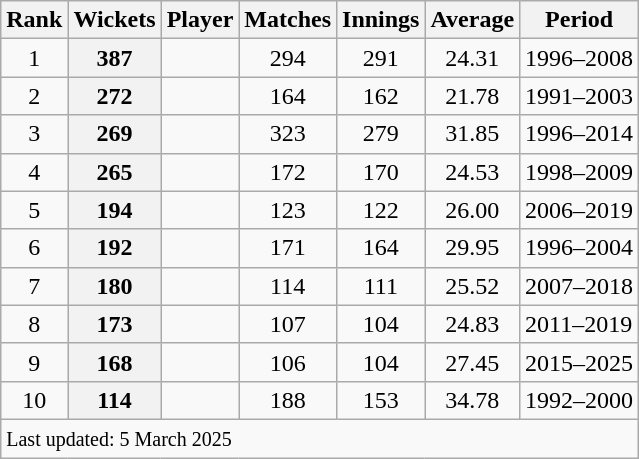<table class="wikitable plainrowheaders sortable">
<tr>
<th scope=col>Rank</th>
<th scope=col>Wickets</th>
<th scope=col>Player</th>
<th scope=col>Matches</th>
<th scope=col>Innings</th>
<th scope=col>Average</th>
<th scope=col>Period</th>
</tr>
<tr>
<td align=center>1</td>
<th>387</th>
<td></td>
<td align=center>294</td>
<td align=center>291</td>
<td align=center>24.31</td>
<td>1996–2008</td>
</tr>
<tr>
<td align=center>2</td>
<th>272</th>
<td></td>
<td align=center>164</td>
<td align=center>162</td>
<td align=center>21.78</td>
<td>1991–2003</td>
</tr>
<tr>
<td align=center>3</td>
<th>269</th>
<td></td>
<td align=center>323</td>
<td align=center>279</td>
<td align=center>31.85</td>
<td>1996–2014</td>
</tr>
<tr>
<td align=center>4</td>
<th>265</th>
<td></td>
<td align=center>172</td>
<td align=center>170</td>
<td align=center>24.53</td>
<td>1998–2009</td>
</tr>
<tr>
<td align=center>5</td>
<th>194</th>
<td></td>
<td align=center>123</td>
<td align=center>122</td>
<td align=center>26.00</td>
<td>2006–2019</td>
</tr>
<tr>
<td align=center>6</td>
<th>192</th>
<td></td>
<td align=center>171</td>
<td align=center>164</td>
<td align=center>29.95</td>
<td>1996–2004</td>
</tr>
<tr>
<td align=center>7</td>
<th>180</th>
<td></td>
<td align=center>114</td>
<td align=center>111</td>
<td align=center>25.52</td>
<td>2007–2018</td>
</tr>
<tr>
<td align=center>8</td>
<th>173</th>
<td></td>
<td align=center>107</td>
<td align=center>104</td>
<td align=center>24.83</td>
<td>2011–2019</td>
</tr>
<tr>
<td align=center>9</td>
<th>168</th>
<td></td>
<td align=center>106</td>
<td align=center>104</td>
<td align=center>27.45</td>
<td>2015–2025</td>
</tr>
<tr>
<td align=center>10</td>
<th>114</th>
<td></td>
<td align=center>188</td>
<td align=center>153</td>
<td align=center>34.78</td>
<td>1992–2000</td>
</tr>
<tr class=sortbottom>
<td colspan=7><small>Last updated: 5 March 2025</small></td>
</tr>
</table>
